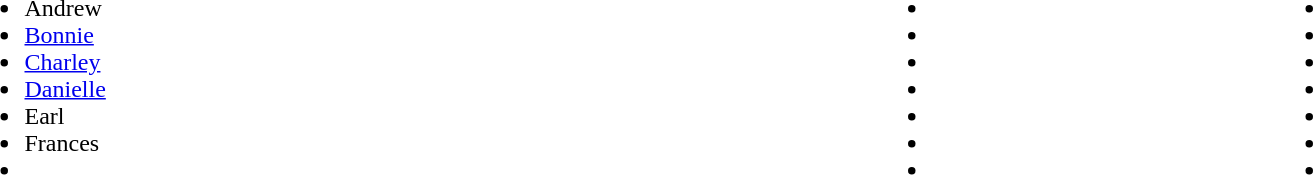<table style="width:90%; clear:both;">
<tr>
<td><br><ul><li>Andrew</li><li><a href='#'>Bonnie</a></li><li><a href='#'>Charley</a></li><li><a href='#'>Danielle</a></li><li>Earl</li><li>Frances</li><li></li></ul></td>
<td><br><ul><li></li><li></li><li></li><li></li><li></li><li></li><li></li></ul></td>
<td><br><ul><li></li><li></li><li></li><li></li><li></li><li></li><li></li></ul></td>
</tr>
</table>
